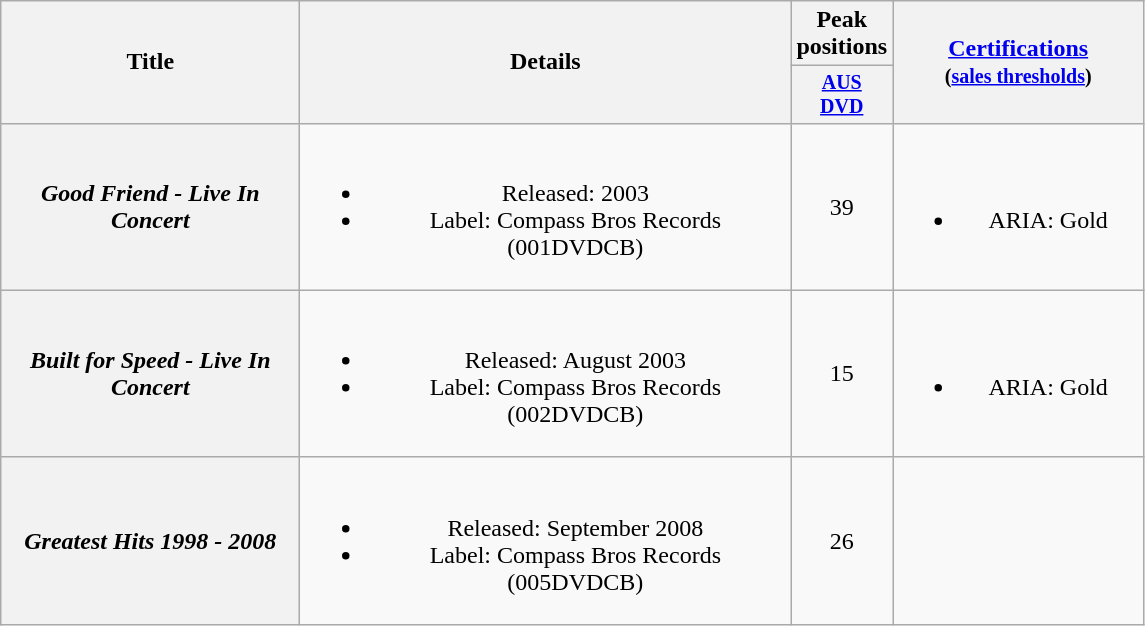<table class="wikitable plainrowheaders" style="text-align:center;">
<tr>
<th rowspan="2" style="width:12em;">Title</th>
<th rowspan="2" style="width:20em;">Details</th>
<th colspan="1">Peak positions</th>
<th rowspan="2" style="width:10em;"><a href='#'>Certifications</a><br><small>(<a href='#'>sales thresholds</a>)</small></th>
</tr>
<tr style="font-size:smaller;">
<th width="50"><a href='#'>AUS<br>DVD</a><br></th>
</tr>
<tr>
<th scope="row"><em>Good Friend - Live In Concert</em></th>
<td><br><ul><li>Released: 2003</li><li>Label: Compass Bros Records (001DVDCB)</li></ul></td>
<td>39</td>
<td><br><ul><li>ARIA: Gold</li></ul></td>
</tr>
<tr>
<th scope="row"><em>Built for Speed - Live In Concert</em></th>
<td><br><ul><li>Released: August 2003</li><li>Label: Compass Bros Records (002DVDCB)</li></ul></td>
<td>15</td>
<td><br><ul><li>ARIA: Gold</li></ul></td>
</tr>
<tr>
<th scope="row"><em>Greatest Hits 1998 - 2008</em></th>
<td><br><ul><li>Released: September 2008</li><li>Label: Compass Bros Records (005DVDCB)</li></ul></td>
<td>26</td>
<td></td>
</tr>
</table>
